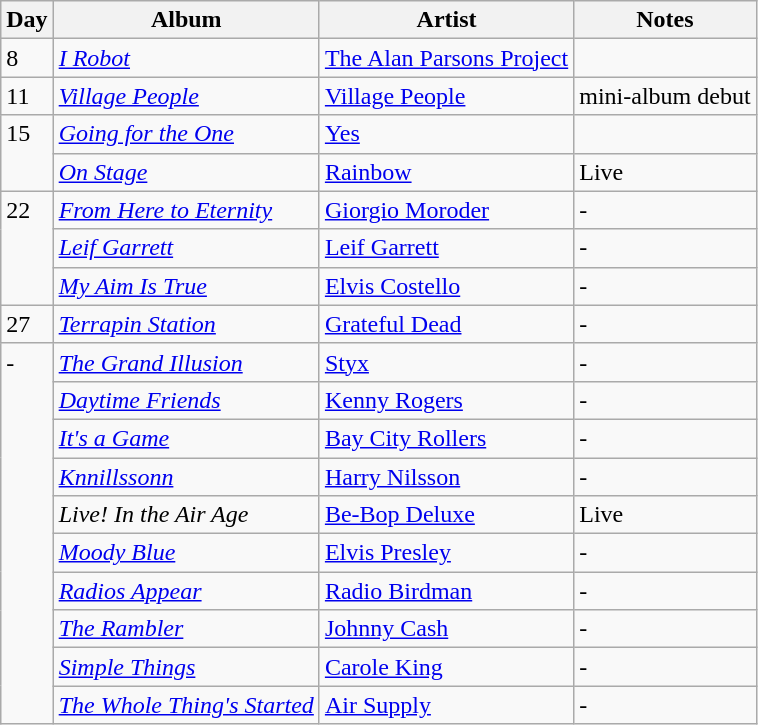<table class="wikitable">
<tr>
<th>Day</th>
<th>Album</th>
<th>Artist</th>
<th>Notes</th>
</tr>
<tr>
<td rowspan="1" style="vertical-align:top;">8</td>
<td><em><a href='#'>I Robot</a></em></td>
<td><a href='#'>The Alan Parsons Project</a></td>
<td></td>
</tr>
<tr>
<td style="vertical-align:top;">11</td>
<td><em><a href='#'>Village People</a></em></td>
<td><a href='#'>Village People</a></td>
<td>mini-album debut</td>
</tr>
<tr>
<td rowspan="2" style="vertical-align:top;">15</td>
<td><em><a href='#'>Going for the One</a></em></td>
<td><a href='#'>Yes</a></td>
<td></td>
</tr>
<tr>
<td><em><a href='#'>On Stage</a></em></td>
<td><a href='#'>Rainbow</a></td>
<td>Live</td>
</tr>
<tr>
<td rowspan="3" style="vertical-align:top;">22</td>
<td><em><a href='#'>From Here to Eternity</a></em></td>
<td><a href='#'>Giorgio Moroder</a></td>
<td>-</td>
</tr>
<tr>
<td><em><a href='#'>Leif Garrett</a></em></td>
<td><a href='#'>Leif Garrett</a></td>
<td>-</td>
</tr>
<tr>
<td><em><a href='#'>My Aim Is True</a></em></td>
<td><a href='#'>Elvis Costello</a></td>
<td>-</td>
</tr>
<tr>
<td style="vertical-align:top;">27</td>
<td><em><a href='#'>Terrapin Station</a></em></td>
<td><a href='#'>Grateful Dead</a></td>
<td>-</td>
</tr>
<tr>
<td rowspan="10" style="vertical-align:top;">-</td>
<td><em><a href='#'>The Grand Illusion</a></em></td>
<td><a href='#'>Styx</a></td>
<td>-</td>
</tr>
<tr>
<td><em><a href='#'>Daytime Friends</a></em></td>
<td><a href='#'>Kenny Rogers</a></td>
<td>-</td>
</tr>
<tr>
<td><em><a href='#'>It's a Game</a></em></td>
<td><a href='#'>Bay City Rollers</a></td>
<td>-</td>
</tr>
<tr>
<td><em><a href='#'>Knnillssonn</a></em></td>
<td><a href='#'>Harry Nilsson</a></td>
<td>-</td>
</tr>
<tr>
<td><em>Live! In the Air Age</em></td>
<td><a href='#'>Be-Bop Deluxe</a></td>
<td>Live</td>
</tr>
<tr>
<td><em><a href='#'>Moody Blue</a></em></td>
<td><a href='#'>Elvis Presley</a></td>
<td>-</td>
</tr>
<tr>
<td><em><a href='#'>Radios Appear</a></em></td>
<td><a href='#'>Radio Birdman</a></td>
<td>-</td>
</tr>
<tr>
<td><em><a href='#'>The Rambler</a></em></td>
<td><a href='#'>Johnny Cash</a></td>
<td>-</td>
</tr>
<tr>
<td><em><a href='#'>Simple Things</a></em></td>
<td><a href='#'>Carole King</a></td>
<td>-</td>
</tr>
<tr>
<td><em><a href='#'>The Whole Thing's Started</a></em></td>
<td><a href='#'>Air Supply</a></td>
<td>-</td>
</tr>
</table>
